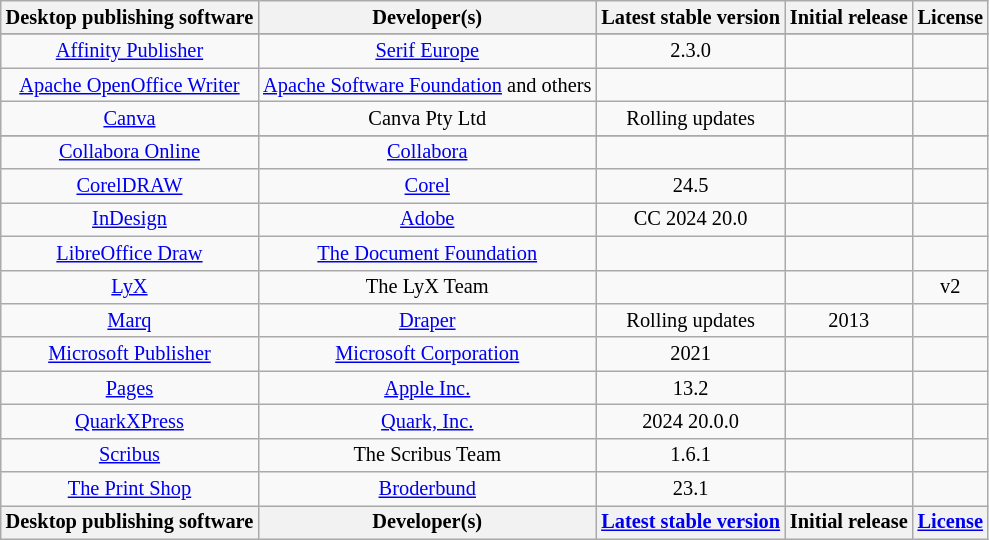<table class="wikitable sticky-header sortable" style="font-size: 85%; text-align: center;">
<tr>
<th>Desktop publishing software</th>
<th>Developer(s)</th>
<th>Latest stable version</th>
<th>Initial release</th>
<th>License</th>
</tr>
<tr>
</tr>
<tr>
<td><a href='#'>Affinity Publisher</a></td>
<td><a href='#'>Serif Europe</a></td>
<td>2.3.0 </td>
<td></td>
<td></td>
</tr>
<tr>
<td><a href='#'>Apache OpenOffice Writer</a></td>
<td><a href='#'>Apache Software Foundation</a> and others</td>
<td> </td>
<td></td>
<td></td>
</tr>
<tr>
<td><a href='#'>Canva</a></td>
<td>Canva Pty Ltd</td>
<td>Rolling updates</td>
<td></td>
<td></td>
</tr>
<tr>
</tr>
<tr>
<td><a href='#'>Collabora Online</a></td>
<td><a href='#'>Collabora</a></td>
<td> </td>
<td> </td>
<td></td>
</tr>
<tr>
<td><a href='#'>CorelDRAW</a></td>
<td><a href='#'>Corel</a></td>
<td>24.5 </td>
<td></td>
<td></td>
</tr>
<tr>
<td><a href='#'>InDesign</a></td>
<td><a href='#'>Adobe</a></td>
<td>CC 2024 20.0 </td>
<td></td>
<td></td>
</tr>
<tr>
<td><a href='#'>LibreOffice Draw</a></td>
<td><a href='#'>The Document Foundation</a></td>
<td> </td>
<td></td>
<td></td>
</tr>
<tr>
<td><a href='#'>LyX</a></td>
<td>The LyX Team</td>
<td> </td>
<td></td>
<td> v2</td>
</tr>
<tr>
<td><a href='#'>Marq</a></td>
<td><a href='#'>Draper</a></td>
<td>Rolling updates</td>
<td>2013</td>
<td></td>
</tr>
<tr>
<td><a href='#'>Microsoft Publisher</a></td>
<td><a href='#'>Microsoft Corporation</a></td>
<td>2021 </td>
<td></td>
<td></td>
</tr>
<tr>
<td><a href='#'>Pages</a></td>
<td><a href='#'>Apple Inc.</a></td>
<td>13.2 </td>
<td></td>
<td></td>
</tr>
<tr>
<td><a href='#'>QuarkXPress</a></td>
<td><a href='#'>Quark, Inc.</a></td>
<td>2024 20.0.0 </td>
<td></td>
<td></td>
</tr>
<tr>
<td><a href='#'>Scribus</a></td>
<td>The Scribus Team</td>
<td>1.6.1 </td>
<td></td>
<td></td>
</tr>
<tr>
<td><a href='#'>The Print Shop</a></td>
<td><a href='#'>Broderbund</a></td>
<td>23.1 </td>
<td></td>
<td></td>
</tr>
<tr class="sortbottom">
<th>Desktop publishing software</th>
<th>Developer(s)</th>
<th><a href='#'>Latest stable version</a></th>
<th>Initial release</th>
<th><a href='#'>License</a></th>
</tr>
</table>
